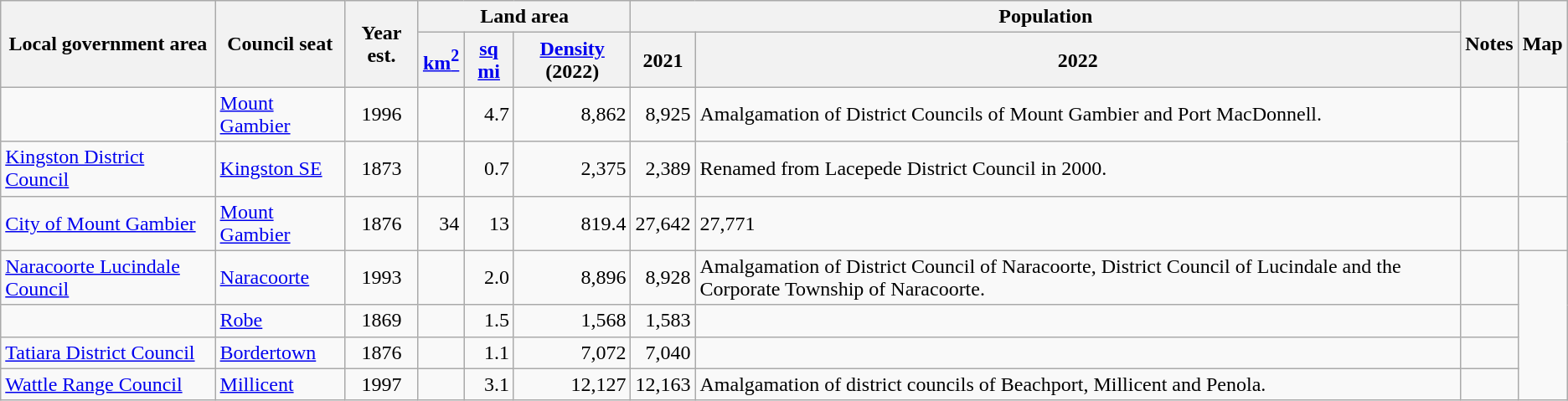<table class="wikitable sortable">
<tr>
<th scope="col" rowspan=2>Local government area</th>
<th scope="col" rowspan=2>Council seat</th>
<th scope="col" rowspan=2>Year est.</th>
<th colspan="3" scope="col">Land area</th>
<th scope="col" colspan=2>Population</th>
<th class=unsortable scope="col" rowspan=2>Notes</th>
<th class=unsortable scope="col" rowspan=2>Map</th>
</tr>
<tr>
<th scope="col"><a href='#'>km<sup>2</sup></a></th>
<th scope="col"><a href='#'>sq mi</a></th>
<th><a href='#'>Density</a> (2022)</th>
<th scope="col">2021</th>
<th scope="col">2022</th>
</tr>
<tr>
<td></td>
<td><a href='#'>Mount Gambier</a></td>
<td align=center>1996</td>
<td></td>
<td align=right>4.7</td>
<td align="right">8,862</td>
<td align="right">8,925</td>
<td>Amalgamation of District Councils of Mount Gambier and Port MacDonnell.</td>
<td></td>
</tr>
<tr>
<td><a href='#'>Kingston District Council</a></td>
<td><a href='#'>Kingston SE</a></td>
<td align=center>1873</td>
<td></td>
<td align=right>0.7</td>
<td align="right">2,375</td>
<td align="right">2,389</td>
<td>Renamed from Lacepede District Council in 2000.</td>
<td></td>
</tr>
<tr>
<td><a href='#'>City of Mount Gambier</a></td>
<td><a href='#'>Mount Gambier</a></td>
<td align="center">1876</td>
<td style="text-align:right;">34</td>
<td align="right">13</td>
<td align="right">819.4</td>
<td align="right">27,642</td>
<td>27,771</td>
<td></td>
<td></td>
</tr>
<tr>
<td><a href='#'>Naracoorte Lucindale Council</a></td>
<td><a href='#'>Naracoorte</a></td>
<td align=center>1993</td>
<td></td>
<td align=right>2.0</td>
<td align="right">8,896</td>
<td align="right">8,928</td>
<td>Amalgamation of District Council of Naracoorte, District Council of Lucindale and the Corporate Township of Naracoorte.</td>
<td></td>
</tr>
<tr>
<td></td>
<td><a href='#'>Robe</a></td>
<td align=center>1869</td>
<td></td>
<td align=right>1.5</td>
<td align="right">1,568</td>
<td align="right">1,583</td>
<td></td>
<td></td>
</tr>
<tr>
<td><a href='#'>Tatiara District Council</a></td>
<td><a href='#'>Bordertown</a></td>
<td align=center>1876</td>
<td></td>
<td align=right>1.1</td>
<td align="right">7,072</td>
<td align="right">7,040</td>
<td></td>
<td></td>
</tr>
<tr>
<td><a href='#'>Wattle Range Council</a></td>
<td><a href='#'>Millicent</a></td>
<td align=center>1997</td>
<td></td>
<td align=right>3.1</td>
<td align="right">12,127</td>
<td align="right">12,163</td>
<td>Amalgamation of district councils of Beachport, Millicent and Penola.</td>
<td></td>
</tr>
</table>
